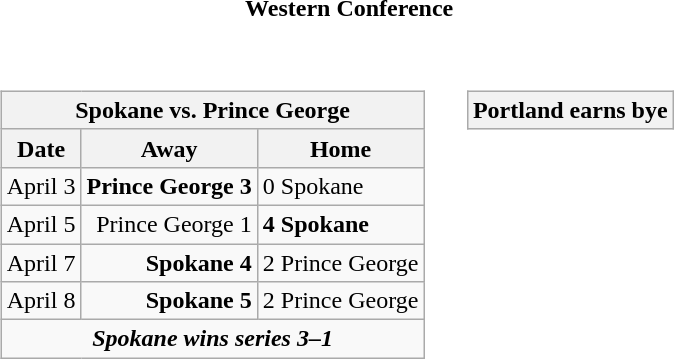<table cellspacing="10">
<tr>
<th colspan="2">Western Conference</th>
</tr>
<tr>
<td valign="top"><br><table class="wikitable">
<tr>
<th bgcolor="#DDDDDD" colspan="4">Spokane vs. Prince George</th>
</tr>
<tr>
<th>Date</th>
<th>Away</th>
<th>Home</th>
</tr>
<tr>
<td>April 3</td>
<td align="right"><strong>Prince George 3</strong></td>
<td>0 Spokane</td>
</tr>
<tr>
<td>April 5</td>
<td align="right">Prince George 1</td>
<td><strong>4 Spokane</strong></td>
</tr>
<tr>
<td>April 7</td>
<td align="right"><strong>Spokane 4</strong></td>
<td>2 Prince George</td>
</tr>
<tr>
<td>April 8</td>
<td align="right"><strong>Spokane 5</strong></td>
<td>2 Prince George</td>
</tr>
<tr align="center">
<td colspan="4"><strong><em>Spokane wins series 3–1</em></strong></td>
</tr>
</table>
</td>
<td valign="top"><br><table class="wikitable">
<tr>
<th bgcolor="#DDDDDD" colspan="4">Portland earns bye</th>
</tr>
</table>
</td>
</tr>
</table>
